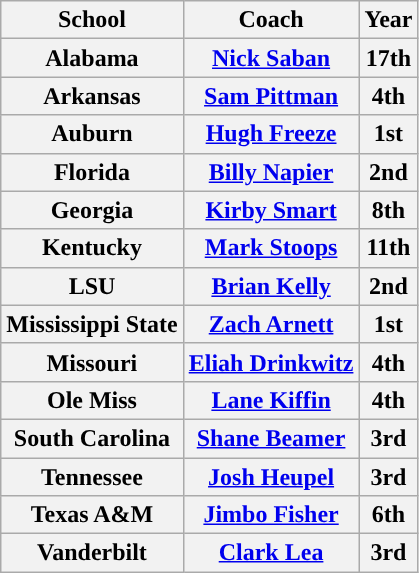<table class="wikitable" style="font–size:90%; text-align:center">
<tr>
<th>School</th>
<th>Coach</th>
<th>Year</th>
</tr>
<tr>
<th>Alabama</th>
<th><a href='#'>Nick Saban</a></th>
<th>17th</th>
</tr>
<tr>
<th>Arkansas</th>
<th><a href='#'>Sam Pittman</a></th>
<th>4th</th>
</tr>
<tr>
<th>Auburn</th>
<th><a href='#'>Hugh Freeze</a></th>
<th>1st</th>
</tr>
<tr>
<th>Florida</th>
<th><a href='#'>Billy Napier</a></th>
<th>2nd</th>
</tr>
<tr>
<th>Georgia</th>
<th><a href='#'>Kirby Smart</a></th>
<th>8th</th>
</tr>
<tr>
<th>Kentucky</th>
<th><a href='#'>Mark Stoops</a></th>
<th>11th</th>
</tr>
<tr>
<th>LSU</th>
<th><a href='#'>Brian Kelly</a></th>
<th>2nd</th>
</tr>
<tr>
<th>Mississippi State</th>
<th><a href='#'>Zach Arnett</a></th>
<th>1st</th>
</tr>
<tr>
<th>Missouri</th>
<th><a href='#'>Eliah Drinkwitz</a></th>
<th>4th</th>
</tr>
<tr>
<th>Ole Miss</th>
<th><a href='#'>Lane Kiffin</a></th>
<th>4th</th>
</tr>
<tr>
<th>South Carolina</th>
<th><a href='#'>Shane Beamer</a></th>
<th>3rd</th>
</tr>
<tr>
<th>Tennessee</th>
<th><a href='#'>Josh Heupel</a></th>
<th>3rd</th>
</tr>
<tr>
<th>Texas A&M</th>
<th><a href='#'>Jimbo Fisher</a></th>
<th>6th</th>
</tr>
<tr>
<th>Vanderbilt</th>
<th><a href='#'>Clark Lea</a></th>
<th>3rd</th>
</tr>
</table>
